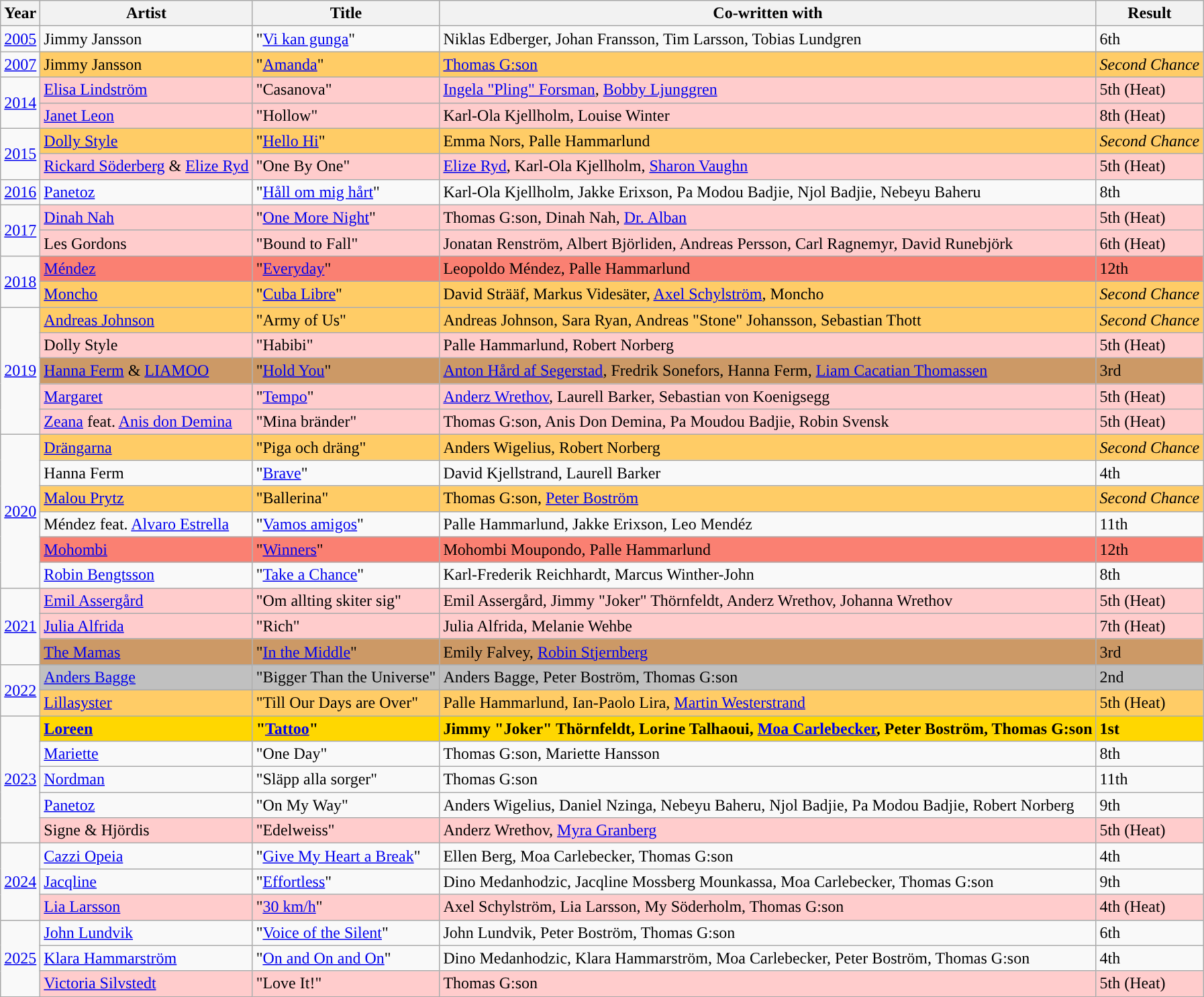<table class="wikitable plainrowheaders">
<tr>
<th scope="col">Year</th>
<th scope="col">Artist</th>
<th scope="col">Title</th>
<th scope="col">Co-written with</th>
<th scope="col">Result</th>
</tr>
<tr>
<td><a href='#'>2005</a></td>
<td>Jimmy Jansson</td>
<td>"<a href='#'>Vi kan gunga</a>"</td>
<td>Niklas Edberger, Johan Fransson, Tim Larsson, Tobias Lundgren</td>
<td>6th</td>
</tr>
<tr>
<td><a href='#'>2007</a></td>
<td bgcolor="#ffcc66">Jimmy Jansson</td>
<td bgcolor="#ffcc66">"<a href='#'>Amanda</a>"</td>
<td bgcolor="#ffcc66"><a href='#'>Thomas G:son</a></td>
<td bgcolor="#ffcc66"><em>Second Chance</em></td>
</tr>
<tr>
<td rowspan="2"><a href='#'>2014</a></td>
<td bgcolor="#ffcccc"><a href='#'>Elisa Lindström</a></td>
<td bgcolor="#ffcccc">"Casanova"</td>
<td bgcolor="#ffcccc"><a href='#'>Ingela "Pling" Forsman</a>, <a href='#'>Bobby Ljunggren</a></td>
<td bgcolor="#ffcccc">5th (Heat)</td>
</tr>
<tr bgcolor="#ffcccc">
<td><a href='#'>Janet Leon</a></td>
<td>"Hollow"</td>
<td>Karl-Ola Kjellholm, Louise Winter</td>
<td>8th (Heat)</td>
</tr>
<tr>
<td rowspan="2"><a href='#'>2015</a></td>
<td bgcolor="#ffcc66"><a href='#'>Dolly Style</a></td>
<td bgcolor="#ffcc66">"<a href='#'>Hello Hi</a>"</td>
<td bgcolor="#ffcc66">Emma Nors, Palle Hammarlund</td>
<td bgcolor="#ffcc66"><em>Second Chance</em></td>
</tr>
<tr bgcolor="#ffcccc">
<td><a href='#'>Rickard Söderberg</a> & <a href='#'>Elize Ryd</a></td>
<td>"One By One"</td>
<td><a href='#'>Elize Ryd</a>, Karl-Ola Kjellholm, <a href='#'>Sharon Vaughn</a></td>
<td>5th (Heat)</td>
</tr>
<tr>
<td><a href='#'>2016</a></td>
<td><a href='#'>Panetoz</a></td>
<td>"<a href='#'>Håll om mig hårt</a>"</td>
<td>Karl-Ola Kjellholm, Jakke Erixson, Pa Modou Badjie, Njol Badjie, Nebeyu Baheru</td>
<td>8th</td>
</tr>
<tr>
<td rowspan="2"><a href='#'>2017</a></td>
<td bgcolor="#ffcccc"><a href='#'>Dinah Nah</a></td>
<td bgcolor="#ffcccc">"<a href='#'>One More Night</a>"</td>
<td bgcolor="#ffcccc">Thomas G:son, Dinah Nah, <a href='#'>Dr. Alban</a></td>
<td bgcolor="#ffcccc">5th (Heat)</td>
</tr>
<tr bgcolor="#ffcccc">
<td>Les Gordons</td>
<td>"Bound to Fall"</td>
<td>Jonatan Renström, Albert Björliden, Andreas Persson, Carl Ragnemyr, David Runebjörk</td>
<td>6th (Heat)</td>
</tr>
<tr>
<td rowspan="2"><a href='#'>2018</a></td>
<td bgcolor="salmon"><a href='#'>Méndez</a></td>
<td bgcolor="salmon">"<a href='#'>Everyday</a>"</td>
<td bgcolor="salmon">Leopoldo Méndez, Palle Hammarlund</td>
<td bgcolor="salmon">12th</td>
</tr>
<tr bgcolor="#ffcc66">
<td><a href='#'>Moncho</a></td>
<td>"<a href='#'>Cuba Libre</a>"</td>
<td>David Strääf, Markus Videsäter, <a href='#'>Axel Schylström</a>, Moncho</td>
<td><em>Second Chance</em></td>
</tr>
<tr>
<td rowspan="5"><a href='#'>2019</a></td>
<td bgcolor="#ffcc66"><a href='#'>Andreas Johnson</a></td>
<td bgcolor="#ffcc66">"Army of Us"</td>
<td bgcolor="#ffcc66">Andreas Johnson, Sara Ryan, Andreas "Stone" Johansson, Sebastian Thott</td>
<td bgcolor="#ffcc66"><em>Second Chance</em></td>
</tr>
<tr bgcolor="#ffcccc">
<td>Dolly Style</td>
<td>"Habibi"</td>
<td>Palle Hammarlund, Robert Norberg</td>
<td>5th (Heat)</td>
</tr>
<tr bgcolor="#cc9966">
<td><a href='#'>Hanna Ferm</a> & <a href='#'>LIAMOO</a></td>
<td>"<a href='#'>Hold You</a>"</td>
<td><a href='#'>Anton Hård af Segerstad</a>, Fredrik Sonefors, Hanna Ferm, <a href='#'>Liam Cacatian Thomassen</a></td>
<td>3rd</td>
</tr>
<tr bgcolor="#ffcccc">
<td><a href='#'>Margaret</a></td>
<td>"<a href='#'>Tempo</a>"</td>
<td><a href='#'>Anderz Wrethov</a>, Laurell Barker, Sebastian von Koenigsegg</td>
<td>5th (Heat)</td>
</tr>
<tr bgcolor="#ffcccc">
<td><a href='#'>Zeana</a> feat. <a href='#'>Anis don Demina</a></td>
<td>"Mina bränder"</td>
<td>Thomas G:son, Anis Don Demina, Pa Moudou Badjie, Robin Svensk</td>
<td>5th (Heat)</td>
</tr>
<tr>
<td rowspan="6"><a href='#'>2020</a></td>
<td bgcolor="#ffcc66"><a href='#'>Drängarna</a></td>
<td bgcolor="#ffcc66">"Piga och dräng"</td>
<td bgcolor="#ffcc66">Anders Wigelius, Robert Norberg</td>
<td bgcolor="#ffcc66"><em>Second Chance</em></td>
</tr>
<tr>
<td>Hanna Ferm</td>
<td>"<a href='#'>Brave</a>"</td>
<td>David Kjellstrand, Laurell Barker</td>
<td>4th</td>
</tr>
<tr bgcolor="#ffcc66">
<td><a href='#'>Malou Prytz</a></td>
<td>"Ballerina"</td>
<td>Thomas G:son, <a href='#'>Peter Boström</a></td>
<td><em>Second Chance</em></td>
</tr>
<tr>
<td>Méndez feat. <a href='#'>Alvaro Estrella</a></td>
<td>"<a href='#'>Vamos amigos</a>"</td>
<td>Palle Hammarlund, Jakke Erixson, Leo Mendéz</td>
<td>11th</td>
</tr>
<tr bgcolor="salmon">
<td><a href='#'>Mohombi</a></td>
<td>"<a href='#'>Winners</a>"</td>
<td>Mohombi Moupondo, Palle Hammarlund</td>
<td>12th</td>
</tr>
<tr>
<td><a href='#'>Robin Bengtsson</a></td>
<td>"<a href='#'>Take a Chance</a>"</td>
<td>Karl-Frederik Reichhardt, Marcus Winther-John</td>
<td>8th</td>
</tr>
<tr>
<td rowspan="3"><a href='#'>2021</a></td>
<td bgcolor="#ffcccc"><a href='#'>Emil Assergård</a></td>
<td bgcolor="#ffcccc">"Om allting skiter sig"</td>
<td bgcolor="#ffcccc">Emil Assergård, Jimmy "Joker" Thörnfeldt, Anderz Wrethov, Johanna Wrethov</td>
<td bgcolor="#ffcccc">5th (Heat)</td>
</tr>
<tr>
<td bgcolor="#ffcccc"><a href='#'>Julia Alfrida</a></td>
<td bgcolor="#ffcccc">"Rich"</td>
<td bgcolor="#ffcccc">Julia Alfrida, Melanie Wehbe</td>
<td bgcolor="#ffcccc">7th (Heat)</td>
</tr>
<tr bgcolor="#cc9966">
<td><a href='#'>The Mamas</a></td>
<td>"<a href='#'>In the Middle</a>"</td>
<td>Emily Falvey, <a href='#'>Robin Stjernberg</a></td>
<td>3rd</td>
</tr>
<tr>
<td rowspan="2"><a href='#'>2022</a></td>
<td bgcolor="silver"><a href='#'>Anders Bagge</a></td>
<td bgcolor="silver">"Bigger Than the Universe"</td>
<td bgcolor="silver">Anders Bagge, Peter Boström, Thomas G:son</td>
<td bgcolor="silver">2nd</td>
</tr>
<tr>
<td bgcolor="#ffcc66"><a href='#'>Lillasyster</a></td>
<td bgcolor="#ffcc66">"Till Our Days are Over"</td>
<td bgcolor="#ffcc66">Palle Hammarlund, Ian-Paolo Lira, <a href='#'>Martin Westerstrand</a></td>
<td bgcolor="#ffcc66">5th (Heat)</td>
</tr>
<tr>
<td rowspan="5"><a href='#'>2023</a></td>
<td bgcolor="gold" style="font-weight:bold;"><a href='#'>Loreen</a></td>
<td bgcolor="gold" style="font-weight:bold;">"<a href='#'>Tattoo</a>"</td>
<td bgcolor="gold" style="font-weight:bold;">Jimmy "Joker" Thörnfeldt, Lorine Talhaoui, <a href='#'>Moa Carlebecker</a>, Peter Boström, Thomas G:son</td>
<td bgcolor="gold" style="font-weight:bold;">1st</td>
</tr>
<tr>
<td><a href='#'>Mariette</a></td>
<td>"One Day"</td>
<td>Thomas G:son, Mariette Hansson</td>
<td>8th</td>
</tr>
<tr>
<td><a href='#'>Nordman</a></td>
<td>"Släpp alla sorger"</td>
<td>Thomas G:son</td>
<td>11th</td>
</tr>
<tr>
<td><a href='#'>Panetoz</a></td>
<td>"On My Way"</td>
<td>Anders Wigelius, Daniel Nzinga, Nebeyu Baheru, Njol Badjie, Pa Modou Badjie, Robert Norberg</td>
<td>9th</td>
</tr>
<tr>
<td bgcolor="#ffcccc">Signe & Hjördis</td>
<td bgcolor="#ffcccc">"Edelweiss"</td>
<td bgcolor="#ffcccc">Anderz Wrethov, <a href='#'>Myra Granberg</a></td>
<td bgcolor="#ffcccc">5th (Heat)</td>
</tr>
<tr>
<td rowspan="3"><a href='#'>2024</a></td>
<td><a href='#'>Cazzi Opeia</a></td>
<td>"<a href='#'>Give My Heart a Break</a>"</td>
<td>Ellen Berg, Moa Carlebecker, Thomas G:son</td>
<td>4th</td>
</tr>
<tr>
<td><a href='#'>Jacqline</a></td>
<td>"<a href='#'>Effortless</a>"</td>
<td>Dino Medanhodzic, Jacqline Mossberg Mounkassa, Moa Carlebecker, Thomas G:son</td>
<td>9th</td>
</tr>
<tr>
<td bgcolor="#ffcccc"><a href='#'>Lia Larsson</a></td>
<td bgcolor="#ffcccc">"<a href='#'>30 km/h</a>"</td>
<td bgcolor="#ffcccc">Axel Schylström, Lia Larsson, My Söderholm, Thomas G:son</td>
<td bgcolor="#ffcccc">4th (Heat)</td>
</tr>
<tr>
<td rowspan="3"><a href='#'>2025</a></td>
<td><a href='#'>John Lundvik</a></td>
<td>"<a href='#'>Voice of the Silent</a>"</td>
<td>John Lundvik, Peter Boström, Thomas G:son</td>
<td>6th</td>
</tr>
<tr>
<td><a href='#'>Klara Hammarström</a></td>
<td>"<a href='#'>On and On and On</a>"</td>
<td>Dino Medanhodzic, Klara Hammarström, Moa Carlebecker, Peter Boström, Thomas G:son</td>
<td>4th</td>
</tr>
<tr>
<td bgcolor="#ffcccc"><a href='#'>Victoria Silvstedt</a></td>
<td bgcolor="#ffcccc">"Love It!"</td>
<td bgcolor="#ffcccc">Thomas G:son</td>
<td bgcolor="#ffcccc">5th (Heat)</td>
</tr>
</table>
